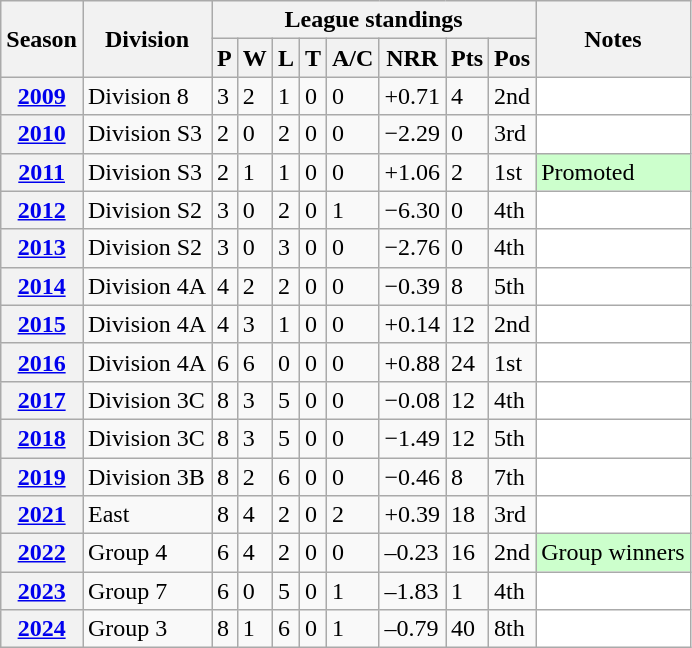<table class="wikitable sortable">
<tr>
<th scope="col" rowspan="2">Season</th>
<th scope="col" rowspan="2">Division</th>
<th scope="col" colspan="8">League standings</th>
<th scope="col" rowspan="2">Notes</th>
</tr>
<tr>
<th scope="col">P</th>
<th scope="col">W</th>
<th scope="col">L</th>
<th scope="col">T</th>
<th scope="col">A/C</th>
<th scope="col">NRR</th>
<th scope="col">Pts</th>
<th scope="col">Pos</th>
</tr>
<tr>
<th scope="row"><a href='#'>2009</a></th>
<td>Division 8</td>
<td>3</td>
<td>2</td>
<td>1</td>
<td>0</td>
<td>0</td>
<td>+0.71</td>
<td>4</td>
<td>2nd</td>
<td style="background: white;"></td>
</tr>
<tr>
<th scope="row"><a href='#'>2010</a></th>
<td>Division S3</td>
<td>2</td>
<td>0</td>
<td>2</td>
<td>0</td>
<td>0</td>
<td>−2.29</td>
<td>0</td>
<td>3rd</td>
<td style="background: white;"></td>
</tr>
<tr>
<th scope="row"><a href='#'>2011</a></th>
<td>Division S3</td>
<td>2</td>
<td>1</td>
<td>1</td>
<td>0</td>
<td>0</td>
<td>+1.06</td>
<td>2</td>
<td>1st</td>
<td style="background: #cfc;">Promoted</td>
</tr>
<tr>
<th scope="row"><a href='#'>2012</a></th>
<td>Division S2</td>
<td>3</td>
<td>0</td>
<td>2</td>
<td>0</td>
<td>1</td>
<td>−6.30</td>
<td>0</td>
<td>4th</td>
<td style="background: white;"></td>
</tr>
<tr>
<th scope="row"><a href='#'>2013</a></th>
<td>Division S2</td>
<td>3</td>
<td>0</td>
<td>3</td>
<td>0</td>
<td>0</td>
<td>−2.76</td>
<td>0</td>
<td>4th</td>
<td style="background: white;"></td>
</tr>
<tr>
<th scope="row"><a href='#'>2014</a></th>
<td>Division 4A</td>
<td>4</td>
<td>2</td>
<td>2</td>
<td>0</td>
<td>0</td>
<td>−0.39</td>
<td>8</td>
<td>5th</td>
<td style="background: white;"></td>
</tr>
<tr>
<th scope="row"><a href='#'>2015</a></th>
<td>Division 4A</td>
<td>4</td>
<td>3</td>
<td>1</td>
<td>0</td>
<td>0</td>
<td>+0.14</td>
<td>12</td>
<td>2nd</td>
<td style="background: white;"></td>
</tr>
<tr>
<th scope="row"><a href='#'>2016</a></th>
<td>Division 4A</td>
<td>6</td>
<td>6</td>
<td>0</td>
<td>0</td>
<td>0</td>
<td>+0.88</td>
<td>24</td>
<td>1st</td>
<td style="background: white;"></td>
</tr>
<tr>
<th scope="row"><a href='#'>2017</a></th>
<td>Division 3C</td>
<td>8</td>
<td>3</td>
<td>5</td>
<td>0</td>
<td>0</td>
<td>−0.08</td>
<td>12</td>
<td>4th</td>
<td style="background: white;"></td>
</tr>
<tr>
<th scope="row"><a href='#'>2018</a></th>
<td>Division 3C</td>
<td>8</td>
<td>3</td>
<td>5</td>
<td>0</td>
<td>0</td>
<td>−1.49</td>
<td>12</td>
<td>5th</td>
<td style="background: white;"></td>
</tr>
<tr>
<th scope="row"><a href='#'>2019</a></th>
<td>Division 3B</td>
<td>8</td>
<td>2</td>
<td>6</td>
<td>0</td>
<td>0</td>
<td>−0.46</td>
<td>8</td>
<td>7th</td>
<td style="background: white;"></td>
</tr>
<tr>
<th scope="row"><a href='#'>2021</a></th>
<td>East</td>
<td>8</td>
<td>4</td>
<td>2</td>
<td>0</td>
<td>2</td>
<td>+0.39</td>
<td>18</td>
<td>3rd</td>
<td style="background: white;"></td>
</tr>
<tr>
<th scope="row"><a href='#'>2022</a></th>
<td>Group 4</td>
<td>6</td>
<td>4</td>
<td>2</td>
<td>0</td>
<td>0</td>
<td>–0.23</td>
<td>16</td>
<td>2nd</td>
<td style="background: #cfc;">Group winners</td>
</tr>
<tr>
<th scope="row"><a href='#'>2023</a></th>
<td>Group 7</td>
<td>6</td>
<td>0</td>
<td>5</td>
<td>0</td>
<td>1</td>
<td>–1.83</td>
<td>1</td>
<td>4th</td>
<td style="background: white;"></td>
</tr>
<tr>
<th scope="row"><a href='#'>2024</a></th>
<td>Group 3</td>
<td>8</td>
<td>1</td>
<td>6</td>
<td>0</td>
<td>1</td>
<td>–0.79</td>
<td>40</td>
<td>8th</td>
<td style="background: white;"></td>
</tr>
</table>
